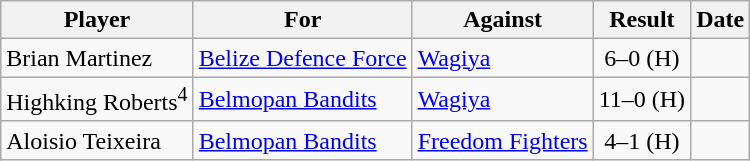<table class="wikitable">
<tr>
<th>Player</th>
<th>For</th>
<th>Against</th>
<th align=center>Result</th>
<th>Date</th>
</tr>
<tr>
<td> Brian Martinez</td>
<td><a href='#'>Belize Defence Force</a></td>
<td><a href='#'>Wagiya</a></td>
<td align="center">6–0 (H)</td>
<td></td>
</tr>
<tr>
<td> Highking Roberts<sup>4</sup></td>
<td><a href='#'>Belmopan Bandits</a></td>
<td><a href='#'>Wagiya</a></td>
<td align="center">11–0 (H)</td>
<td></td>
</tr>
<tr>
<td> Aloisio Teixeira</td>
<td><a href='#'>Belmopan Bandits</a></td>
<td><a href='#'>Freedom Fighters</a></td>
<td align="center">4–1 (H)</td>
<td></td>
</tr>
</table>
